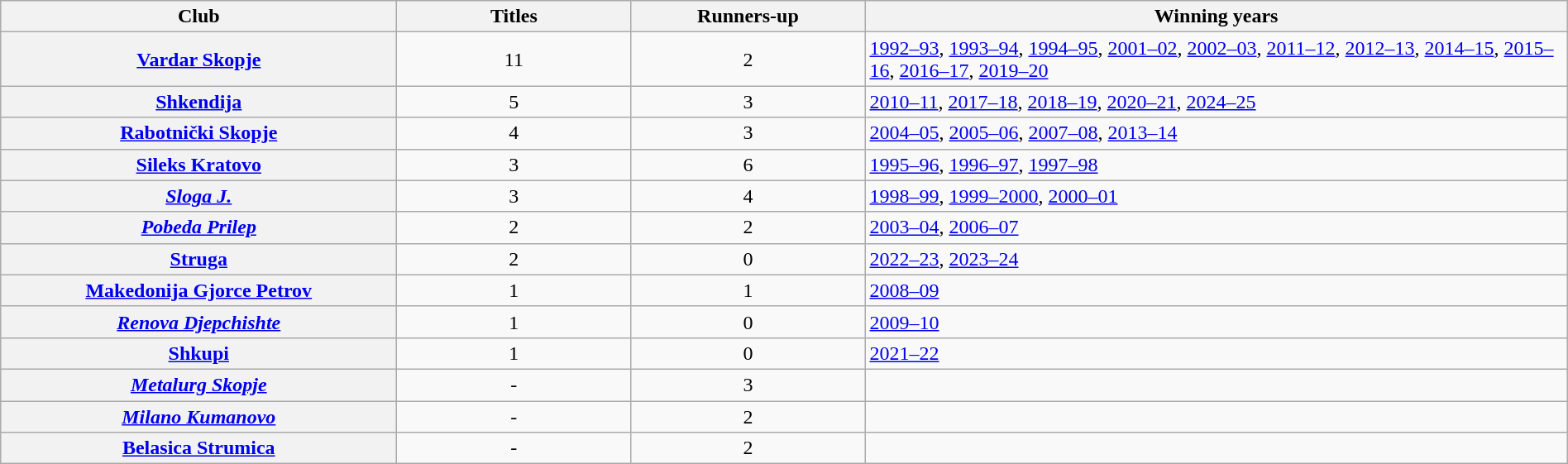<table class="wikitable sortable plainrowheaders" style="width:100%;" style="font-size:100%;">
<tr>
<th scope="col" style="width:22%;">Club</th>
<th scope="col" style="width:13%;">Titles</th>
<th scope="col" style="width:13%;">Runners-up</th>
<th scope="col" style="width:39%;">Winning years</th>
</tr>
<tr>
<th scope="row"><a href='#'>Vardar Skopje</a> <strong></strong></th>
<td style="text-align:center">11</td>
<td style="text-align:center">2</td>
<td><a href='#'>1992–93</a>, <a href='#'>1993–94</a>, <a href='#'>1994–95</a>, <a href='#'>2001–02</a>, <a href='#'>2002–03</a>, <a href='#'>2011–12</a>, <a href='#'>2012–13</a>, <a href='#'>2014–15</a>, <a href='#'>2015–16</a>, <a href='#'>2016–17</a>, <a href='#'>2019–20</a></td>
</tr>
<tr>
<th scope="row"><a href='#'>Shkendija</a></th>
<td style="text-align:center">5</td>
<td style="text-align:center">3</td>
<td><a href='#'>2010–11</a>, <a href='#'>2017–18</a>, <a href='#'>2018–19</a>, <a href='#'>2020–21</a>, <a href='#'>2024–25</a></td>
</tr>
<tr>
<th scope="row"><a href='#'>Rabotnički Skopje</a></th>
<td style="text-align:center">4</td>
<td style="text-align:center">3</td>
<td><a href='#'>2004–05</a>, <a href='#'>2005–06</a>, <a href='#'>2007–08</a>, <a href='#'>2013–14</a></td>
</tr>
<tr>
<th scope="row"><a href='#'>Sileks Kratovo</a></th>
<td style="text-align:center">3</td>
<td style="text-align:center">6</td>
<td><a href='#'>1995–96</a>, <a href='#'>1996–97</a>, <a href='#'>1997–98</a></td>
</tr>
<tr>
<th scope="row"><em><a href='#'>Sloga J.</a></em></th>
<td style="text-align:center">3</td>
<td style="text-align:center">4</td>
<td><a href='#'>1998–99</a>, <a href='#'>1999–2000</a>, <a href='#'>2000–01</a></td>
</tr>
<tr>
<th scope="row"><em><a href='#'>Pobeda Prilep</a></em></th>
<td style="text-align:center">2</td>
<td style="text-align:center">2</td>
<td><a href='#'>2003–04</a>, <a href='#'>2006–07</a></td>
</tr>
<tr>
<th scope="row"><a href='#'>Struga</a></th>
<td style="text-align:center">2</td>
<td style="text-align:center">0</td>
<td><a href='#'>2022–23</a>, <a href='#'>2023–24</a></td>
</tr>
<tr>
<th scope="row"><a href='#'>Makedonija Gjorce Petrov</a></th>
<td style="text-align:center">1</td>
<td style="text-align:center">1</td>
<td><a href='#'>2008–09</a></td>
</tr>
<tr>
<th scope="row"><em><a href='#'>Renova Djepchishte</a></em></th>
<td style="text-align:center">1</td>
<td style="text-align:center">0</td>
<td><a href='#'>2009–10</a></td>
</tr>
<tr>
<th scope="row"><a href='#'>Shkupi</a></th>
<td style="text-align:center">1</td>
<td style="text-align:center">0</td>
<td><a href='#'>2021–22</a></td>
</tr>
<tr>
<th scope="row"><em><a href='#'>Metalurg Skopje</a></em></th>
<td style="text-align:center">-</td>
<td style="text-align:center">3</td>
<td></td>
</tr>
<tr>
<th scope="row"><em><a href='#'>Milano Kumanovo</a></em></th>
<td style="text-align:center">-</td>
<td style="text-align:center">2</td>
<td></td>
</tr>
<tr>
<th scope="row"><a href='#'>Belasica Strumica</a></th>
<td style="text-align:center">-</td>
<td style="text-align:center">2</td>
<td></td>
</tr>
</table>
